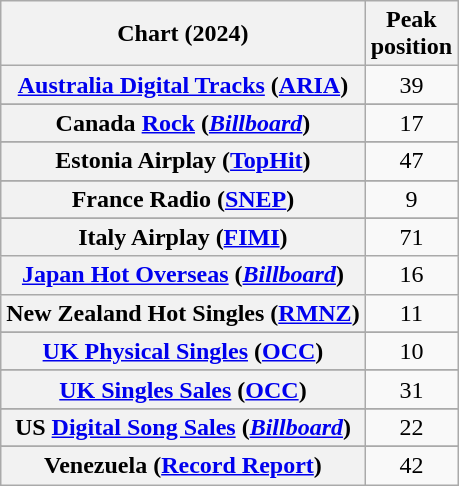<table class="wikitable sortable plainrowheaders" style="text-align:center">
<tr>
<th scope="col">Chart (2024)</th>
<th scope="col">Peak<br>position</th>
</tr>
<tr>
<th scope="row"><a href='#'>Australia Digital Tracks</a> (<a href='#'>ARIA</a>)</th>
<td>39</td>
</tr>
<tr>
</tr>
<tr>
<th scope="row">Canada <a href='#'>Rock</a> (<em><a href='#'>Billboard</a></em>)</th>
<td>17</td>
</tr>
<tr>
</tr>
<tr>
</tr>
<tr>
<th scope="row">Estonia Airplay (<a href='#'>TopHit</a>)</th>
<td>47</td>
</tr>
<tr>
</tr>
<tr>
<th scope="row">France Radio (<a href='#'>SNEP</a>)</th>
<td>9</td>
</tr>
<tr>
</tr>
<tr>
<th scope="row">Italy Airplay (<a href='#'>FIMI</a>)</th>
<td>71</td>
</tr>
<tr>
<th scope="row"><a href='#'>Japan Hot Overseas</a> (<em><a href='#'>Billboard</a></em>)</th>
<td>16</td>
</tr>
<tr>
<th scope="row">New Zealand Hot Singles (<a href='#'>RMNZ</a>)</th>
<td>11</td>
</tr>
<tr>
</tr>
<tr>
</tr>
<tr>
</tr>
<tr>
</tr>
<tr>
<th scope="row"><a href='#'>UK Physical Singles</a> (<a href='#'>OCC</a>)</th>
<td>10</td>
</tr>
<tr>
</tr>
<tr>
<th scope="row"><a href='#'>UK Singles Sales</a> (<a href='#'>OCC</a>)</th>
<td>31</td>
</tr>
<tr>
</tr>
<tr>
<th scope="row">US <a href='#'>Digital Song Sales</a> (<em><a href='#'>Billboard</a></em>)</th>
<td>22</td>
</tr>
<tr>
</tr>
<tr>
</tr>
<tr>
<th scope="row">Venezuela (<a href='#'>Record Report</a>)</th>
<td>42</td>
</tr>
</table>
